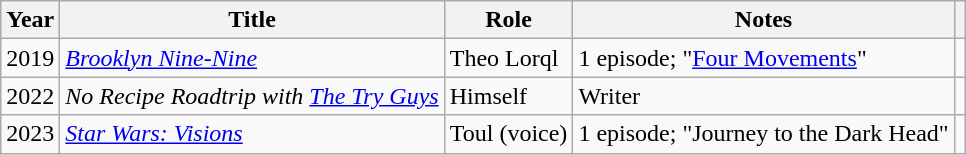<table class="wikitable">
<tr>
<th>Year</th>
<th>Title</th>
<th>Role</th>
<th>Notes</th>
<th></th>
</tr>
<tr>
<td>2019</td>
<td><em><a href='#'>Brooklyn Nine-Nine</a></em></td>
<td>Theo Lorql</td>
<td>1 episode; "<a href='#'>Four Movements</a>"</td>
<td></td>
</tr>
<tr>
<td>2022</td>
<td><em>No Recipe Roadtrip with <a href='#'>The Try Guys</a></em></td>
<td>Himself</td>
<td>Writer</td>
<td></td>
</tr>
<tr>
<td>2023</td>
<td><em><a href='#'>Star Wars: Visions</a></em></td>
<td>Toul (voice)</td>
<td>1 episode; "Journey to the Dark Head"</td>
<td></td>
</tr>
</table>
